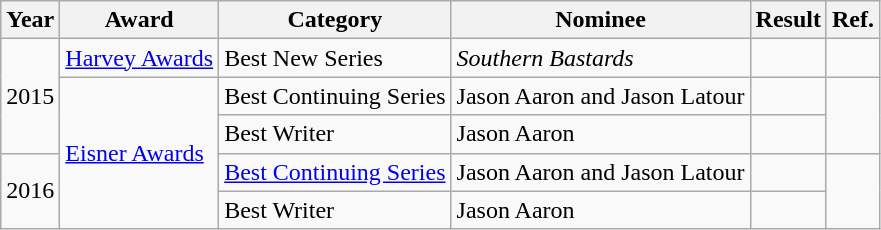<table class="wikitable sortable">
<tr>
<th>Year</th>
<th>Award</th>
<th>Category</th>
<th>Nominee</th>
<th>Result</th>
<th>Ref.</th>
</tr>
<tr>
<td rowspan="3">2015</td>
<td><a href='#'>Harvey Awards</a></td>
<td>Best New Series</td>
<td><em>Southern Bastards</em></td>
<td></td>
<td></td>
</tr>
<tr>
<td rowspan="4"><a href='#'>Eisner Awards</a></td>
<td>Best Continuing Series</td>
<td>Jason Aaron and Jason Latour</td>
<td></td>
<td rowspan="2"></td>
</tr>
<tr>
<td>Best Writer</td>
<td>Jason Aaron</td>
<td></td>
</tr>
<tr>
<td rowspan=2>2016</td>
<td><a href='#'>Best Continuing Series</a></td>
<td>Jason Aaron and Jason Latour</td>
<td></td>
<td rowspan=2></td>
</tr>
<tr>
<td>Best Writer</td>
<td>Jason Aaron</td>
<td></td>
</tr>
</table>
